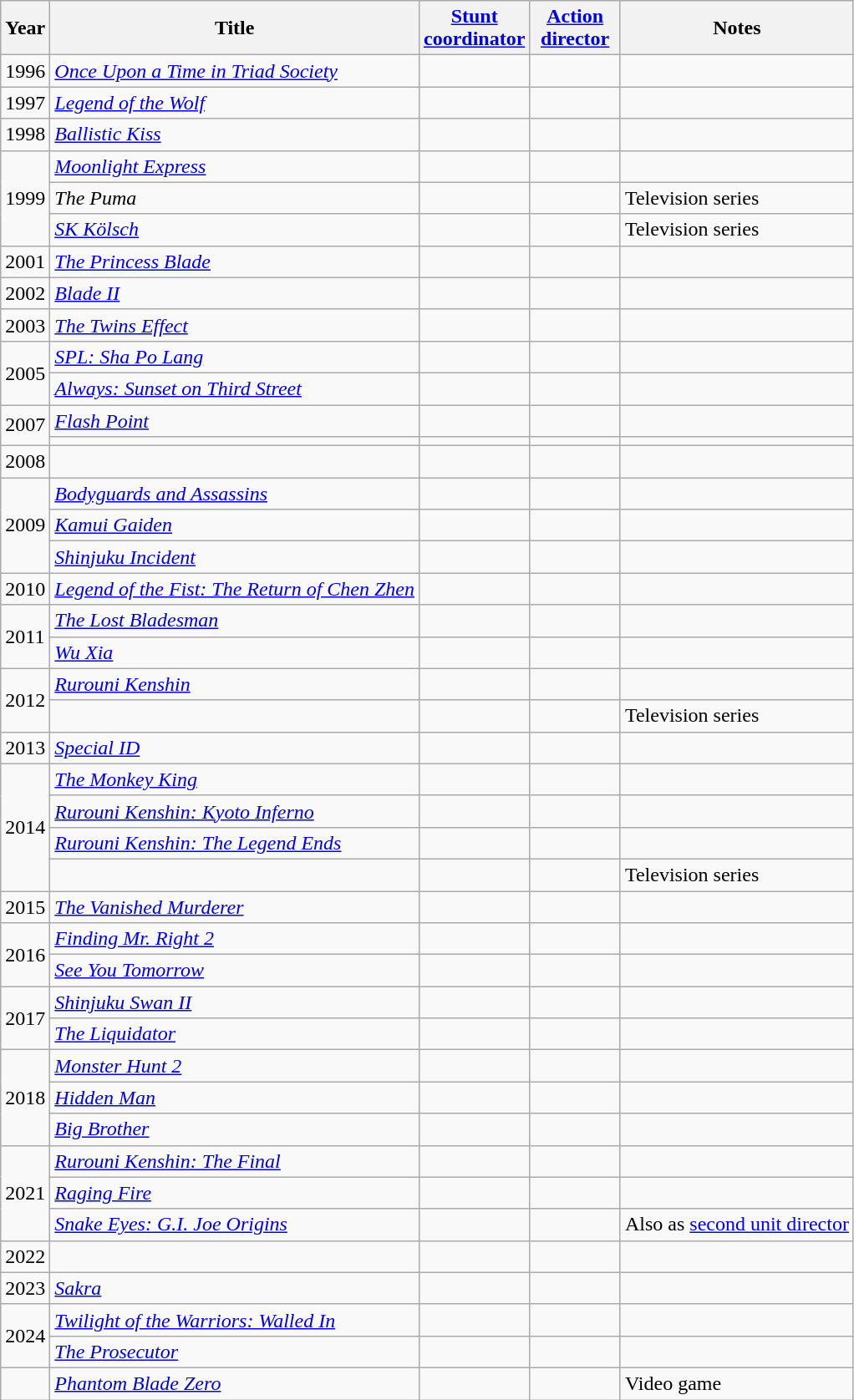<table class="wikitable">
<tr>
<th>Year</th>
<th>Title</th>
<th style="width:65px;"><a href='#'>Stunt coordinator</a></th>
<th style="width:65px;"><a href='#'>Action director</a></th>
<th>Notes</th>
</tr>
<tr>
<td>1996</td>
<td><em><a href='#'>Once Upon a Time in Triad Society</a></em></td>
<td></td>
<td></td>
<td></td>
</tr>
<tr>
<td>1997</td>
<td><em><a href='#'>Legend of the Wolf</a></em></td>
<td></td>
<td></td>
<td></td>
</tr>
<tr>
<td>1998</td>
<td><em><a href='#'>Ballistic Kiss</a></em></td>
<td></td>
<td></td>
<td></td>
</tr>
<tr>
<td rowspan="3">1999</td>
<td><em><a href='#'>Moonlight Express</a></em></td>
<td></td>
<td></td>
<td></td>
</tr>
<tr>
<td><em>The Puma</em></td>
<td></td>
<td></td>
<td>Television series</td>
</tr>
<tr>
<td><em><a href='#'>SK Kölsch</a></em></td>
<td></td>
<td></td>
<td>Television series</td>
</tr>
<tr>
<td>2001</td>
<td><em><a href='#'>The Princess Blade</a></em></td>
<td></td>
<td></td>
<td></td>
</tr>
<tr>
<td>2002</td>
<td><em><a href='#'>Blade II</a></em></td>
<td></td>
<td></td>
<td></td>
</tr>
<tr>
<td>2003</td>
<td><em><a href='#'>The Twins Effect</a></em></td>
<td></td>
<td></td>
<td></td>
</tr>
<tr>
<td rowspan="2">2005</td>
<td><em><a href='#'>SPL: Sha Po Lang</a></em></td>
<td></td>
<td></td>
<td></td>
</tr>
<tr>
<td><em><a href='#'>Always: Sunset on Third Street</a></em></td>
<td></td>
<td></td>
<td></td>
</tr>
<tr>
<td rowspan="2">2007</td>
<td><em><a href='#'>Flash Point</a></em></td>
<td></td>
<td></td>
<td></td>
</tr>
<tr>
<td><em></em></td>
<td></td>
<td></td>
<td></td>
</tr>
<tr>
<td>2008</td>
<td><em></em></td>
<td></td>
<td></td>
<td></td>
</tr>
<tr>
<td rowspan="3">2009</td>
<td><em><a href='#'>Bodyguards and Assassins</a></em></td>
<td></td>
<td></td>
<td></td>
</tr>
<tr>
<td><em><a href='#'>Kamui Gaiden</a></em></td>
<td></td>
<td></td>
<td></td>
</tr>
<tr>
<td><em><a href='#'>Shinjuku Incident</a></em></td>
<td></td>
<td></td>
<td></td>
</tr>
<tr>
<td>2010</td>
<td><em><a href='#'>Legend of the Fist: The Return of Chen Zhen</a></em></td>
<td></td>
<td></td>
<td></td>
</tr>
<tr>
<td rowspan="2">2011</td>
<td><em><a href='#'>The Lost Bladesman</a></em></td>
<td></td>
<td></td>
<td></td>
</tr>
<tr>
<td><em><a href='#'>Wu Xia</a></em></td>
<td></td>
<td></td>
<td></td>
</tr>
<tr>
<td rowspan="2">2012</td>
<td><em><a href='#'>Rurouni Kenshin</a></em></td>
<td></td>
<td></td>
<td></td>
</tr>
<tr>
<td><em></em></td>
<td></td>
<td></td>
<td>Television series</td>
</tr>
<tr>
<td>2013</td>
<td><em><a href='#'>Special ID</a></em></td>
<td></td>
<td></td>
<td></td>
</tr>
<tr>
<td rowspan="4">2014</td>
<td><em><a href='#'>The Monkey King</a></em></td>
<td></td>
<td></td>
<td></td>
</tr>
<tr>
<td><em><a href='#'>Rurouni Kenshin: Kyoto Inferno</a></em></td>
<td></td>
<td></td>
<td></td>
</tr>
<tr>
<td><em><a href='#'>Rurouni Kenshin: The Legend Ends</a></em></td>
<td></td>
<td></td>
<td></td>
</tr>
<tr>
<td><em></em></td>
<td></td>
<td></td>
<td>Television series</td>
</tr>
<tr>
<td>2015</td>
<td><em><a href='#'>The Vanished Murderer</a></em></td>
<td></td>
<td></td>
<td></td>
</tr>
<tr>
<td rowspan="2">2016</td>
<td><em><a href='#'>Finding Mr. Right 2</a></em></td>
<td></td>
<td></td>
<td></td>
</tr>
<tr>
<td><em><a href='#'>See You Tomorrow</a></em></td>
<td></td>
<td></td>
<td></td>
</tr>
<tr>
<td rowspan="2">2017</td>
<td><em><a href='#'>Shinjuku Swan II</a></em></td>
<td></td>
<td></td>
<td></td>
</tr>
<tr>
<td><em><a href='#'>The Liquidator</a></em></td>
<td></td>
<td></td>
<td></td>
</tr>
<tr>
<td rowspan="3">2018</td>
<td><em><a href='#'>Monster Hunt 2</a></em></td>
<td></td>
<td></td>
<td></td>
</tr>
<tr>
<td><em><a href='#'>Hidden Man</a></em></td>
<td></td>
<td></td>
<td></td>
</tr>
<tr>
<td><em><a href='#'>Big Brother</a></em></td>
<td></td>
<td></td>
<td></td>
</tr>
<tr>
<td rowspan="3">2021</td>
<td><em><a href='#'>Rurouni Kenshin: The Final</a></em></td>
<td></td>
<td></td>
<td></td>
</tr>
<tr>
<td><em><a href='#'>Raging Fire</a></em></td>
<td></td>
<td></td>
<td></td>
</tr>
<tr>
<td><em><a href='#'>Snake Eyes: G.I. Joe Origins</a></em></td>
<td></td>
<td></td>
<td>Also as <a href='#'>second unit director</a></td>
</tr>
<tr>
<td>2022</td>
<td><em></em></td>
<td></td>
<td></td>
<td></td>
</tr>
<tr>
<td>2023</td>
<td><em><a href='#'>Sakra</a></em></td>
<td></td>
<td></td>
<td></td>
</tr>
<tr>
<td rowspan="2">2024</td>
<td><em><a href='#'>Twilight of the Warriors: Walled In</a></em></td>
<td></td>
<td></td>
<td></td>
</tr>
<tr>
<td><em><a href='#'>The Prosecutor</a></em></td>
<td></td>
<td></td>
<td></td>
</tr>
<tr>
<td></td>
<td><em><a href='#'>Phantom Blade Zero</a></em></td>
<td></td>
<td></td>
<td>Video game</td>
</tr>
</table>
